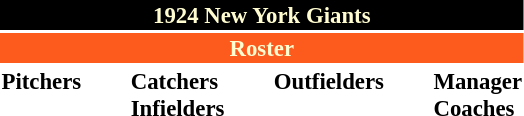<table class="toccolours" style="font-size: 95%;">
<tr>
<th colspan="10" style="background-color: black; color: #FFFDD0; text-align: center;">1924 New York Giants</th>
</tr>
<tr>
<td colspan="10" style="background-color: #fd5a1e; color: #FFFDD0; text-align: center;"><strong>Roster</strong></td>
</tr>
<tr>
<td valign="top"><strong>Pitchers</strong><br>













</td>
<td width="25px"></td>
<td valign="top"><strong>Catchers</strong><br>



<strong>Infielders</strong>





</td>
<td width="25px"></td>
<td valign="top"><strong>Outfielders</strong><br>




</td>
<td width="25px"></td>
<td valign="top"><strong>Manager</strong><br>
<strong>Coaches</strong>

</td>
</tr>
</table>
